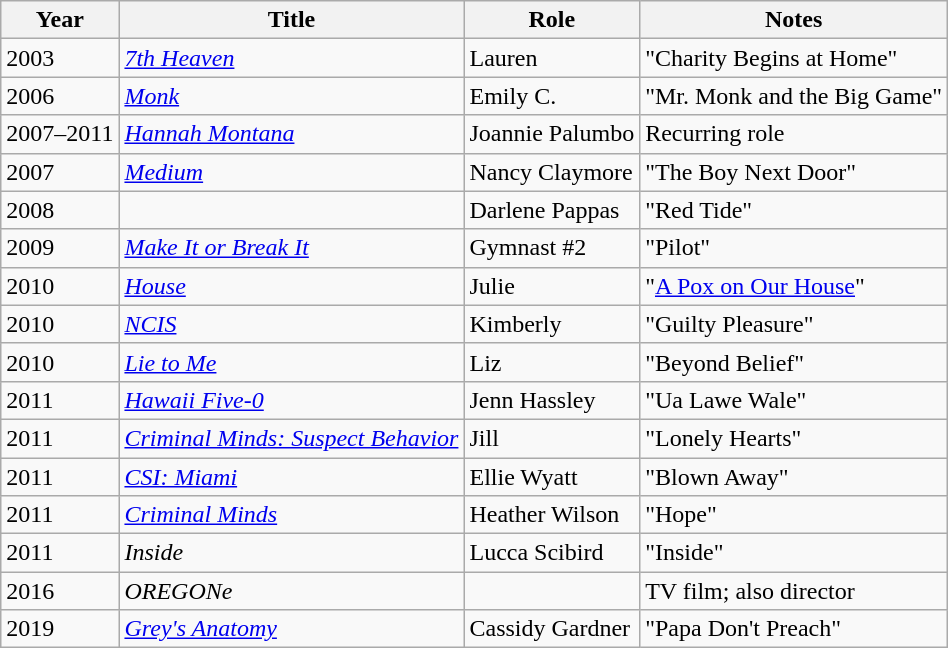<table class="wikitable sortable">
<tr>
<th>Year</th>
<th>Title</th>
<th>Role</th>
<th class="unsortable">Notes</th>
</tr>
<tr>
<td>2003</td>
<td><em><a href='#'>7th Heaven</a></em></td>
<td>Lauren</td>
<td>"Charity Begins at Home"</td>
</tr>
<tr>
<td>2006</td>
<td><em><a href='#'>Monk</a></em></td>
<td>Emily C.</td>
<td>"Mr. Monk and the Big Game"</td>
</tr>
<tr>
<td>2007–2011</td>
<td><em><a href='#'>Hannah Montana</a></em></td>
<td>Joannie Palumbo</td>
<td>Recurring role</td>
</tr>
<tr>
<td>2007</td>
<td><em><a href='#'>Medium</a></em></td>
<td>Nancy Claymore</td>
<td>"The Boy Next Door"</td>
</tr>
<tr>
<td>2008</td>
<td><em></em></td>
<td>Darlene Pappas</td>
<td>"Red Tide"</td>
</tr>
<tr>
<td>2009</td>
<td><em><a href='#'>Make It or Break It</a></em></td>
<td>Gymnast #2</td>
<td>"Pilot"</td>
</tr>
<tr>
<td>2010</td>
<td><em><a href='#'>House</a></em></td>
<td>Julie</td>
<td>"<a href='#'>A Pox on Our House</a>"</td>
</tr>
<tr>
<td>2010</td>
<td><em><a href='#'>NCIS</a></em></td>
<td>Kimberly</td>
<td>"Guilty Pleasure"</td>
</tr>
<tr>
<td>2010</td>
<td><em><a href='#'>Lie to Me</a></em></td>
<td>Liz</td>
<td>"Beyond Belief"</td>
</tr>
<tr>
<td>2011</td>
<td><em><a href='#'>Hawaii Five-0</a></em></td>
<td>Jenn Hassley</td>
<td>"Ua Lawe Wale"</td>
</tr>
<tr>
<td>2011</td>
<td><em><a href='#'>Criminal Minds: Suspect Behavior</a></em></td>
<td>Jill</td>
<td>"Lonely Hearts"</td>
</tr>
<tr>
<td>2011</td>
<td><em><a href='#'>CSI: Miami</a></em></td>
<td>Ellie Wyatt</td>
<td>"Blown Away"</td>
</tr>
<tr>
<td>2011</td>
<td><em><a href='#'>Criminal Minds</a></em></td>
<td>Heather Wilson</td>
<td>"Hope"</td>
</tr>
<tr>
<td>2011</td>
<td><em>Inside</em></td>
<td>Lucca Scibird</td>
<td>"Inside"</td>
</tr>
<tr>
<td>2016</td>
<td><em>OREGONe</em></td>
<td></td>
<td>TV film; also director</td>
</tr>
<tr>
<td>2019</td>
<td><em><a href='#'>Grey's Anatomy</a></em></td>
<td>Cassidy Gardner</td>
<td class="unsortable">"Papa Don't Preach"</td>
</tr>
</table>
